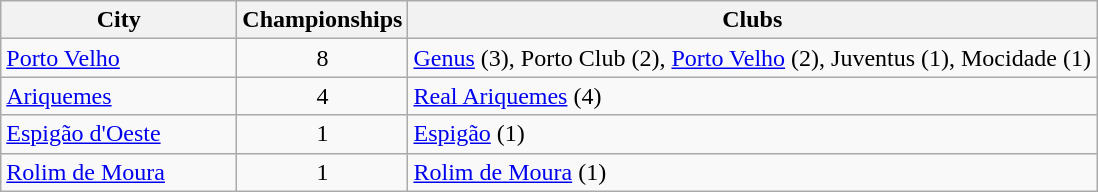<table class="wikitable">
<tr>
<th style="width:150px">City</th>
<th>Championships</th>
<th>Clubs</th>
</tr>
<tr>
<td> <a href='#'>Porto Velho</a></td>
<td align="center">8</td>
<td><a href='#'>Genus</a> (3), Porto Club (2), <a href='#'>Porto Velho</a> (2), Juventus (1), Mocidade (1)</td>
</tr>
<tr>
<td> <a href='#'>Ariquemes</a></td>
<td align="center">4</td>
<td><a href='#'>Real Ariquemes</a> (4)</td>
</tr>
<tr>
<td> <a href='#'>Espigão d'Oeste</a></td>
<td align="center">1</td>
<td><a href='#'>Espigão</a> (1)</td>
</tr>
<tr>
<td> <a href='#'>Rolim de Moura</a></td>
<td align="center">1</td>
<td><a href='#'>Rolim de Moura</a>  (1)</td>
</tr>
</table>
